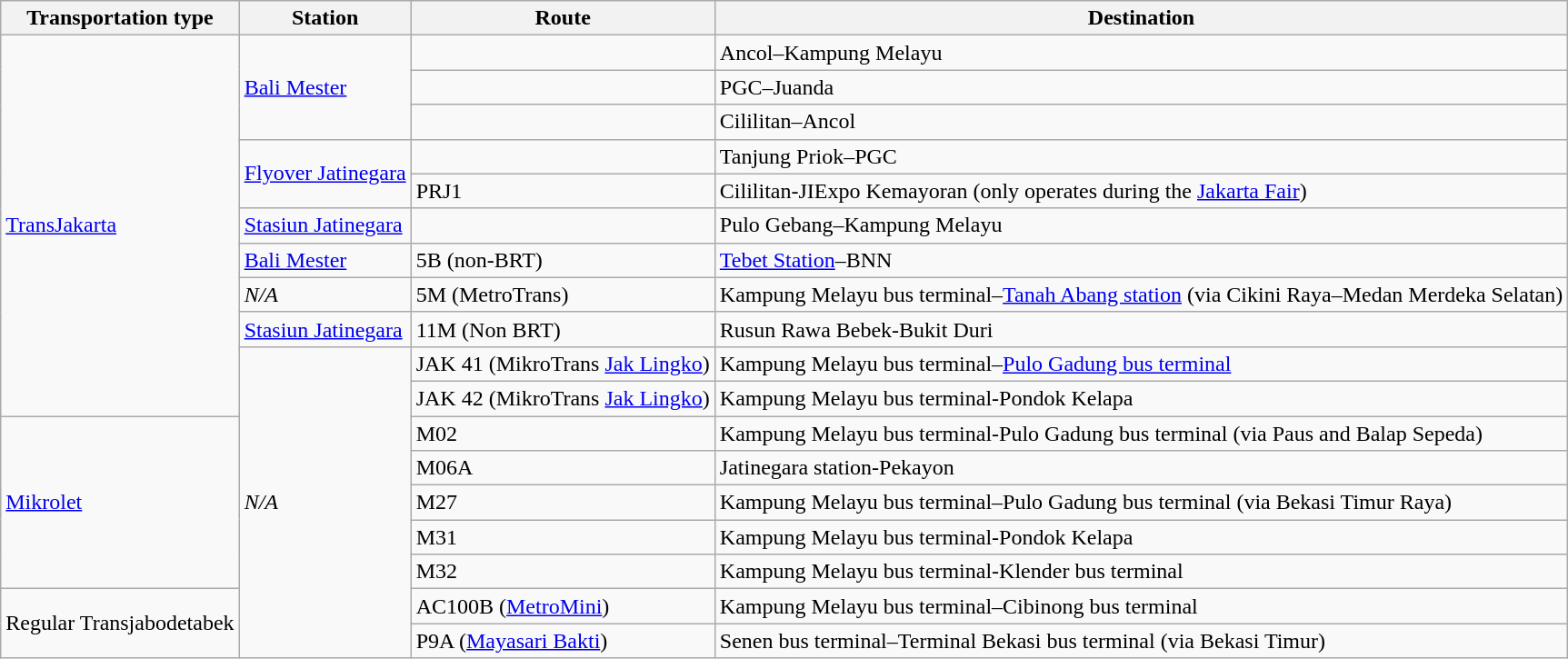<table class="wikitable">
<tr>
<th>Transportation type</th>
<th>Station</th>
<th>Route</th>
<th>Destination</th>
</tr>
<tr>
<td rowspan="11"><a href='#'>TransJakarta</a></td>
<td rowspan="3"><a href='#'>Bali Mester</a></td>
<td></td>
<td>Ancol–Kampung Melayu</td>
</tr>
<tr>
<td></td>
<td>PGC–Juanda</td>
</tr>
<tr>
<td></td>
<td>Cililitan–Ancol</td>
</tr>
<tr>
<td rowspan="2"><a href='#'>Flyover Jatinegara</a></td>
<td></td>
<td>Tanjung Priok–PGC</td>
</tr>
<tr>
<td>PRJ1</td>
<td>Cililitan-JIExpo Kemayoran (only operates during the <a href='#'>Jakarta Fair</a>)</td>
</tr>
<tr>
<td><a href='#'>Stasiun Jatinegara</a></td>
<td></td>
<td>Pulo Gebang–Kampung Melayu</td>
</tr>
<tr>
<td><a href='#'>Bali Mester</a></td>
<td>5B (non-BRT)</td>
<td><a href='#'>Tebet Station</a>–BNN</td>
</tr>
<tr>
<td><em>N/A</em></td>
<td>5M (MetroTrans)</td>
<td>Kampung Melayu bus terminal–<a href='#'>Tanah Abang station</a> (via Cikini Raya–Medan Merdeka Selatan)</td>
</tr>
<tr>
<td><a href='#'>Stasiun Jatinegara</a></td>
<td>11M (Non BRT)</td>
<td>Rusun Rawa Bebek-Bukit Duri</td>
</tr>
<tr>
<td rowspan="9"><em>N/A</em></td>
<td>JAK 41 (MikroTrans <a href='#'>Jak Lingko</a>)</td>
<td>Kampung Melayu bus terminal–<a href='#'>Pulo Gadung bus terminal</a></td>
</tr>
<tr>
<td>JAK 42 (MikroTrans <a href='#'>Jak Lingko</a>)</td>
<td>Kampung Melayu bus terminal-Pondok Kelapa</td>
</tr>
<tr>
<td rowspan="5"><a href='#'>Mikrolet</a></td>
<td>M02</td>
<td>Kampung Melayu bus terminal-Pulo Gadung bus terminal (via Paus and Balap Sepeda)</td>
</tr>
<tr>
<td>M06A</td>
<td>Jatinegara station-Pekayon</td>
</tr>
<tr>
<td>M27</td>
<td>Kampung Melayu bus terminal–Pulo Gadung bus terminal (via Bekasi Timur Raya)</td>
</tr>
<tr>
<td>M31</td>
<td>Kampung Melayu bus terminal-Pondok Kelapa</td>
</tr>
<tr>
<td>M32</td>
<td>Kampung Melayu bus terminal-Klender bus terminal</td>
</tr>
<tr>
<td rowspan="2">Regular Transjabodetabek</td>
<td>AC100B (<a href='#'>MetroMini</a>)</td>
<td>Kampung Melayu bus terminal–Cibinong bus terminal</td>
</tr>
<tr>
<td>P9A (<a href='#'>Mayasari Bakti</a>)</td>
<td>Senen bus terminal–Terminal Bekasi bus terminal (via Bekasi Timur)</td>
</tr>
</table>
